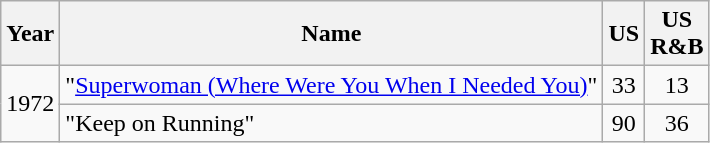<table class="wikitable">
<tr>
<th align="left">Year</th>
<th>Name</th>
<th align="left">US</th>
<th>US<br>R&B</th>
</tr>
<tr>
<td rowspan="2">1972</td>
<td>"<a href='#'>Superwoman (Where Were You When I Needed You)</a>"</td>
<td style="text-align:center;">33</td>
<td style="text-align:center;">13</td>
</tr>
<tr>
<td>"Keep on Running"</td>
<td style="text-align:center;">90</td>
<td style="text-align:center;">36</td>
</tr>
</table>
